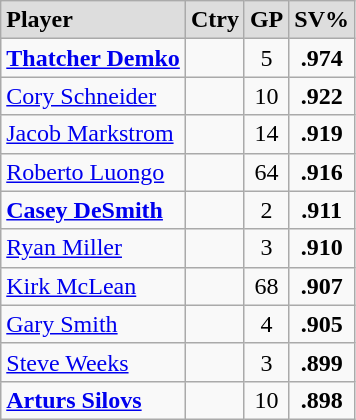<table class="wikitable">
<tr align="center" style="font-weight:bold; background-color:#dddddd;" |>
<td align="left">Player</td>
<td>Ctry</td>
<td>GP</td>
<td>SV%</td>
</tr>
<tr align="center">
<td align="left"><strong><a href='#'>Thatcher Demko</a></strong></td>
<td></td>
<td>5</td>
<td><strong>.974</strong></td>
</tr>
<tr align="center">
<td align="left"><a href='#'>Cory Schneider</a></td>
<td></td>
<td>10</td>
<td><strong>.922</strong></td>
</tr>
<tr align="center">
<td align="left"><a href='#'>Jacob Markstrom</a></td>
<td></td>
<td>14</td>
<td><strong>.919</strong></td>
</tr>
<tr align="center">
<td align="left"><a href='#'>Roberto Luongo</a></td>
<td></td>
<td>64</td>
<td><strong>.916</strong></td>
</tr>
<tr align="center">
<td align="left"><strong><a href='#'>Casey DeSmith</a></strong></td>
<td></td>
<td>2</td>
<td><strong>.911</strong></td>
</tr>
<tr align="center">
<td align="left"><a href='#'>Ryan Miller</a></td>
<td></td>
<td>3</td>
<td><strong>.910</strong></td>
</tr>
<tr align="center">
<td align="left"><a href='#'>Kirk McLean</a></td>
<td></td>
<td>68</td>
<td><strong>.907</strong></td>
</tr>
<tr align="center">
<td align="left"><a href='#'>Gary Smith</a></td>
<td></td>
<td>4</td>
<td><strong>.905</strong></td>
</tr>
<tr align="center">
<td align="left"><a href='#'>Steve Weeks</a></td>
<td></td>
<td>3</td>
<td><strong>.899</strong></td>
</tr>
<tr align="center">
<td align="left"><strong><a href='#'>Arturs Silovs</a></strong></td>
<td></td>
<td>10</td>
<td><strong>.898</strong></td>
</tr>
</table>
